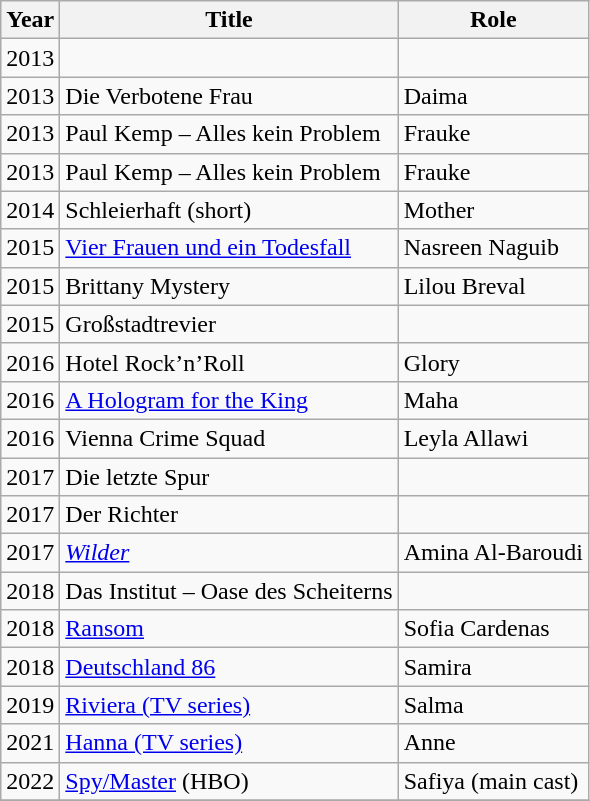<table class="wikitable sortable">
<tr>
<th>Year</th>
<th>Title</th>
<th>Role</th>
</tr>
<tr>
<td>2013</td>
<td></td>
<td></td>
</tr>
<tr>
<td>2013</td>
<td>Die Verbotene Frau</td>
<td>Daima</td>
</tr>
<tr>
<td>2013</td>
<td>Paul Kemp – Alles kein Problem</td>
<td>Frauke</td>
</tr>
<tr>
<td>2013</td>
<td>Paul Kemp – Alles kein Problem</td>
<td>Frauke</td>
</tr>
<tr>
<td>2014</td>
<td>Schleierhaft (short)</td>
<td>Mother</td>
</tr>
<tr>
<td>2015</td>
<td><a href='#'>Vier Frauen und ein Todesfall</a></td>
<td>Nasreen Naguib</td>
</tr>
<tr>
<td>2015</td>
<td>Brittany Mystery</td>
<td>Lilou Breval</td>
</tr>
<tr>
<td>2015</td>
<td>Großstadtrevier</td>
<td></td>
</tr>
<tr>
<td>2016</td>
<td>Hotel Rock’n’Roll</td>
<td>Glory</td>
</tr>
<tr>
<td>2016</td>
<td><a href='#'>A Hologram for the King</a></td>
<td>Maha</td>
</tr>
<tr>
<td>2016</td>
<td>Vienna Crime Squad</td>
<td>Leyla Allawi</td>
</tr>
<tr>
<td>2017</td>
<td>Die letzte Spur</td>
<td></td>
</tr>
<tr>
<td>2017</td>
<td>Der Richter</td>
<td></td>
</tr>
<tr>
<td>2017</td>
<td><em><a href='#'>Wilder</a></em></td>
<td>Amina Al-Baroudi</td>
</tr>
<tr>
<td>2018</td>
<td>Das Institut – Oase des Scheiterns</td>
<td></td>
</tr>
<tr>
<td>2018</td>
<td><a href='#'>Ransom</a></td>
<td>Sofia Cardenas</td>
</tr>
<tr>
<td>2018</td>
<td><a href='#'>Deutschland 86</a></td>
<td>Samira</td>
</tr>
<tr>
<td>2019</td>
<td><a href='#'>Riviera (TV series)</a></td>
<td>Salma</td>
</tr>
<tr>
<td>2021</td>
<td><a href='#'>Hanna (TV series)</a></td>
<td>Anne</td>
</tr>
<tr>
<td>2022</td>
<td><a href='#'>Spy/Master</a> (HBO)</td>
<td>Safiya (main cast)</td>
</tr>
<tr>
</tr>
</table>
